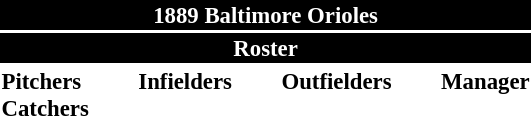<table class="toccolours" style="font-size: 95%;">
<tr>
<th colspan="10" style="background-color: black; color: white; text-align: center;">1889 Baltimore Orioles</th>
</tr>
<tr>
<td colspan="10" style="background-color: black; color: white; text-align: center;"><strong>Roster</strong></td>
</tr>
<tr>
<td valign="top"><strong>Pitchers</strong><br>




<strong>Catchers</strong>


</td>
<td width="25px"></td>
<td valign="top"><strong>Infielders</strong><br>







</td>
<td width="25px"></td>
<td valign="top"><strong>Outfielders</strong><br>




</td>
<td width="25px"></td>
<td valign="top"><strong>Manager</strong><br></td>
</tr>
</table>
